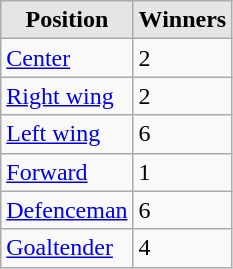<table class="wikitable">
<tr>
<th style="background:#e5e5e5;">Position</th>
<th style="background:#e5e5e5;">Winners</th>
</tr>
<tr>
<td><a href='#'>Center</a></td>
<td>2</td>
</tr>
<tr>
<td><a href='#'>Right wing</a></td>
<td>2</td>
</tr>
<tr>
<td><a href='#'>Left wing</a></td>
<td>6</td>
</tr>
<tr>
<td><a href='#'>Forward</a></td>
<td>1</td>
</tr>
<tr>
<td><a href='#'>Defenceman</a></td>
<td>6</td>
</tr>
<tr>
<td><a href='#'>Goaltender</a></td>
<td>4</td>
</tr>
</table>
